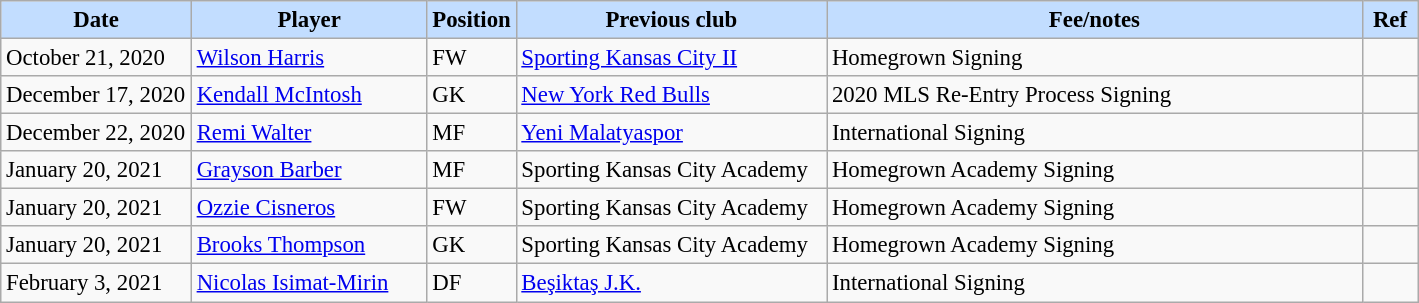<table class="wikitable" style="text-align:left; font-size:95%;">
<tr>
<th style="background:#c2ddff; width:120px;">Date</th>
<th style="background:#c2ddff; width:150px;">Player</th>
<th style="background:#c2ddff; width:50px;">Position</th>
<th style="background:#c2ddff; width:200px;">Previous club</th>
<th style="background:#c2ddff; width:350px;">Fee/notes</th>
<th style="background:#c2ddff; width:30px;">Ref</th>
</tr>
<tr>
<td>October 21, 2020</td>
<td> <a href='#'>Wilson Harris</a></td>
<td>FW</td>
<td> <a href='#'>Sporting Kansas City II</a></td>
<td>Homegrown Signing</td>
<td></td>
</tr>
<tr>
<td>December 17, 2020</td>
<td> <a href='#'>Kendall McIntosh</a></td>
<td>GK</td>
<td> <a href='#'>New York Red Bulls</a></td>
<td>2020 MLS Re-Entry Process Signing</td>
<td></td>
</tr>
<tr>
<td>December 22, 2020</td>
<td> <a href='#'>Remi Walter</a></td>
<td>MF</td>
<td> <a href='#'>Yeni Malatyaspor</a></td>
<td>International Signing</td>
<td></td>
</tr>
<tr>
<td>January 20, 2021</td>
<td> <a href='#'>Grayson Barber</a></td>
<td>MF</td>
<td>Sporting Kansas City Academy</td>
<td>Homegrown Academy Signing</td>
<td></td>
</tr>
<tr>
<td>January 20, 2021</td>
<td> <a href='#'>Ozzie Cisneros</a></td>
<td>FW</td>
<td>Sporting Kansas City Academy</td>
<td>Homegrown Academy Signing</td>
<td></td>
</tr>
<tr>
<td>January 20, 2021</td>
<td> <a href='#'>Brooks Thompson</a></td>
<td>GK</td>
<td>Sporting Kansas City Academy</td>
<td>Homegrown Academy Signing</td>
<td></td>
</tr>
<tr>
<td>February 3, 2021</td>
<td> <a href='#'>Nicolas Isimat-Mirin</a></td>
<td>DF</td>
<td> <a href='#'>Beşiktaş J.K.</a></td>
<td>International Signing</td>
<td></td>
</tr>
</table>
